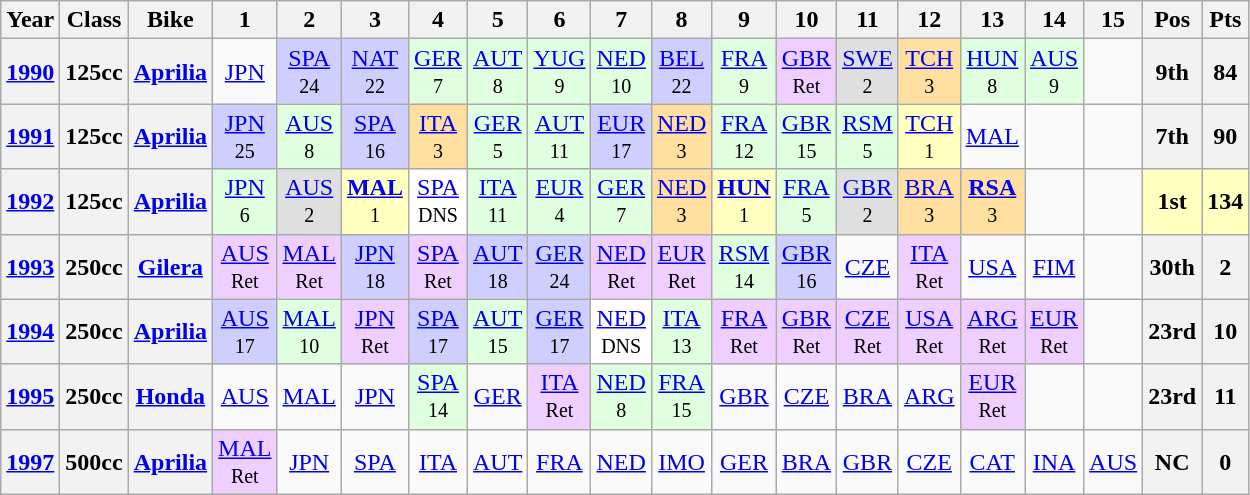<table class="wikitable" style="text-align:center">
<tr>
<th>Year</th>
<th>Class</th>
<th>Bike</th>
<th>1</th>
<th>2</th>
<th>3</th>
<th>4</th>
<th>5</th>
<th>6</th>
<th>7</th>
<th>8</th>
<th>9</th>
<th>10</th>
<th>11</th>
<th>12</th>
<th>13</th>
<th>14</th>
<th>15</th>
<th>Pos</th>
<th>Pts</th>
</tr>
<tr>
<th align="left"><a href='#'>1990</a></th>
<th align="left">125cc</th>
<th align="left"><a href='#'>Aprilia</a></th>
<td><a href='#'>JPN</a></td>
<td style="background:#CFCFFF;"><a href='#'>SPA</a><br><small>24</small></td>
<td style="background:#CFCFFF;"><a href='#'>NAT</a><br><small>22</small></td>
<td style="background:#DFFFDF;"><a href='#'>GER</a><br><small>7</small></td>
<td style="background:#DFFFDF;"><a href='#'>AUT</a><br><small>8</small></td>
<td style="background:#DFFFDF;"><a href='#'>YUG</a><br><small>9</small></td>
<td style="background:#DFFFDF;"><a href='#'>NED</a><br><small>10</small></td>
<td style="background:#CFCFFF;"><a href='#'>BEL</a><br><small>22</small></td>
<td style="background:#DFFFDF;"><a href='#'>FRA</a><br><small>9</small></td>
<td style="background:#EFCFFF;"><a href='#'>GBR</a><br><small>Ret</small></td>
<td style="background:#DFDFDF;"><a href='#'>SWE</a><br><small>2</small></td>
<td style="background:#FFDF9F;"><a href='#'>TCH</a><br><small>3</small></td>
<td style="background:#DFFFDF;"><a href='#'>HUN</a><br><small>8</small></td>
<td style="background:#DFFFDF;"><a href='#'>AUS</a><br><small>9</small></td>
<td></td>
<th>9th</th>
<th>84</th>
</tr>
<tr>
<th align="left"><a href='#'>1991</a></th>
<th align="left">125cc</th>
<th align="left"><a href='#'>Aprilia</a></th>
<td style="background:#CFCFFF;"><a href='#'>JPN</a><br><small>25</small></td>
<td style="background:#DFFFDF;"><a href='#'>AUS</a><br><small>8</small></td>
<td style="background:#CFCFFF;"><a href='#'>SPA</a><br><small>16</small></td>
<td style="background:#FFDF9F;"><a href='#'>ITA</a><br><small>3</small></td>
<td style="background:#DFFFDF;"><a href='#'>GER</a><br><small>5</small></td>
<td style="background:#DFFFDF;"><a href='#'>AUT</a><br><small>11</small></td>
<td style="background:#CFCFFF;"><a href='#'>EUR</a><br><small>17</small></td>
<td style="background:#FFDF9F;"><a href='#'>NED</a><br><small>3</small></td>
<td style="background:#DFFFDF;"><a href='#'>FRA</a><br><small>12</small></td>
<td style="background:#DFFFDF;"><a href='#'>GBR</a><br><small>15</small></td>
<td style="background:#DFFFDF;"><a href='#'>RSM</a><br><small>5</small></td>
<td style="background:#FFFFBF;"><a href='#'>TCH</a><br><small>1</small></td>
<td><a href='#'>MAL</a></td>
<td></td>
<td></td>
<th>7th</th>
<th>90</th>
</tr>
<tr>
<th align="left"><a href='#'>1992</a></th>
<th align="left">125cc</th>
<th align="left"><a href='#'>Aprilia</a></th>
<td style="background:#DFFFDF;"><a href='#'>JPN</a><br><small>6</small></td>
<td style="background:#DFDFDF;"><a href='#'>AUS</a><br><small>2</small></td>
<td style="background:#FFFFBF;"><strong><a href='#'>MAL</a></strong><br><small>1</small></td>
<td style="background:#FFFFFF;"><a href='#'>SPA</a><br><small>DNS</small></td>
<td style="background:#DFFFDF;"><a href='#'>ITA</a><br><small>11</small></td>
<td style="background:#DFFFDF;"><a href='#'>EUR</a><br><small>4</small></td>
<td style="background:#DFFFDF;"><a href='#'>GER</a><br><small>7</small></td>
<td style="background:#FFDF9F;"><a href='#'>NED</a><br><small>3</small></td>
<td style="background:#FFFFBF;"><strong><a href='#'>HUN</a></strong><br><small>1</small></td>
<td style="background:#DFFFDF;"><a href='#'>FRA</a><br><small>5</small></td>
<td style="background:#DFDFDF;"><a href='#'>GBR</a><br><small>2</small></td>
<td style="background:#FFDF9F;"><a href='#'>BRA</a><br><small>3</small></td>
<td style="background:#FFDF9F;"><strong><a href='#'>RSA</a></strong><br><small>3</small></td>
<td></td>
<td></td>
<td style="background:#FFFFBF;"><strong>1st</strong></td>
<td style="background:#FFFFBF;"><strong>134</strong></td>
</tr>
<tr>
<th align="left"><a href='#'>1993</a></th>
<th align="left">250cc</th>
<th align="left"><a href='#'>Gilera</a></th>
<td style="background:#EFCFFF;"><a href='#'>AUS</a><br><small>Ret</small></td>
<td style="background:#EFCFFF;"><a href='#'>MAL</a><br><small>Ret</small></td>
<td style="background:#CFCFFF;"><a href='#'>JPN</a><br><small>18</small></td>
<td style="background:#EFCFFF;"><a href='#'>SPA</a><br><small>Ret</small></td>
<td style="background:#CFCFFF;"><a href='#'>AUT</a><br><small>18</small></td>
<td style="background:#CFCFFF;"><a href='#'>GER</a><br><small>24</small></td>
<td style="background:#EFCFFF;"><a href='#'>NED</a><br><small>Ret</small></td>
<td style="background:#EFCFFF;"><a href='#'>EUR</a><br><small>Ret</small></td>
<td style="background:#DFFFDF;"><a href='#'>RSM</a><br><small>14</small></td>
<td style="background:#CFCFFF;"><a href='#'>GBR</a><br><small>16</small></td>
<td><a href='#'>CZE</a></td>
<td style="background:#EFCFFF;"><a href='#'>ITA</a><br><small>Ret</small></td>
<td><a href='#'>USA</a></td>
<td><a href='#'>FIM</a></td>
<td></td>
<th>30th</th>
<th>2</th>
</tr>
<tr>
<th align="left"><a href='#'>1994</a></th>
<th align="left">250cc</th>
<th align="left"><a href='#'>Aprilia</a></th>
<td style="background:#CFCFFF;"><a href='#'>AUS</a><br><small>17</small></td>
<td style="background:#DFFFDF;"><a href='#'>MAL</a><br><small>10</small></td>
<td style="background:#EFCFFF;"><a href='#'>JPN</a><br><small>Ret</small></td>
<td style="background:#CFCFFF;"><a href='#'>SPA</a><br><small>17</small></td>
<td style="background:#DFFFDF;"><a href='#'>AUT</a><br><small>15</small></td>
<td style="background:#CFCFFF;"><a href='#'>GER</a><br><small>17</small></td>
<td style="background:#FFFFFF;"><a href='#'>NED</a><br><small>DNS</small></td>
<td style="background:#DFFFDF;"><a href='#'>ITA</a><br><small>13</small></td>
<td style="background:#EFCFFF;"><a href='#'>FRA</a><br><small>Ret</small></td>
<td style="background:#EFCFFF;"><a href='#'>GBR</a><br><small>Ret</small></td>
<td style="background:#EFCFFF;"><a href='#'>CZE</a><br><small>Ret</small></td>
<td style="background:#EFCFFF;"><a href='#'>USA</a><br><small>Ret</small></td>
<td style="background:#EFCFFF;"><a href='#'>ARG</a><br><small>Ret</small></td>
<td style="background:#EFCFFF;"><a href='#'>EUR</a><br><small>Ret</small></td>
<td></td>
<th>23rd</th>
<th>10</th>
</tr>
<tr>
<th align="left"><a href='#'>1995</a></th>
<th align="left">250cc</th>
<th align="left"><a href='#'>Honda</a></th>
<td><a href='#'>AUS</a></td>
<td><a href='#'>MAL</a></td>
<td><a href='#'>JPN</a></td>
<td style="background:#DFFFDF;"><a href='#'>SPA</a><br><small>14</small></td>
<td><a href='#'>GER</a></td>
<td style="background:#EFCFFF;"><a href='#'>ITA</a><br><small>Ret</small></td>
<td style="background:#DFFFDF;"><a href='#'>NED</a><br><small>8</small></td>
<td style="background:#DFFFDF;"><a href='#'>FRA</a><br><small>15</small></td>
<td><a href='#'>GBR</a></td>
<td><a href='#'>CZE</a></td>
<td><a href='#'>BRA</a></td>
<td><a href='#'>ARG</a></td>
<td style="background:#EFCFFF;"><a href='#'>EUR</a><br><small>Ret</small></td>
<td></td>
<td></td>
<th>23rd</th>
<th>11</th>
</tr>
<tr>
<th align="left"><a href='#'>1997</a></th>
<th align="left">500cc</th>
<th align="left"><a href='#'>Aprilia</a></th>
<td style="background:#EFCFFF;"><a href='#'>MAL</a><br><small>Ret</small></td>
<td><a href='#'>JPN</a></td>
<td><a href='#'>SPA</a></td>
<td><a href='#'>ITA</a></td>
<td><a href='#'>AUT</a></td>
<td><a href='#'>FRA</a></td>
<td><a href='#'>NED</a></td>
<td><a href='#'>IMO</a></td>
<td><a href='#'>GER</a></td>
<td><a href='#'>BRA</a></td>
<td><a href='#'>GBR</a></td>
<td><a href='#'>CZE</a></td>
<td><a href='#'>CAT</a></td>
<td><a href='#'>INA</a></td>
<td><a href='#'>AUS</a></td>
<th>NC</th>
<th>0</th>
</tr>
</table>
